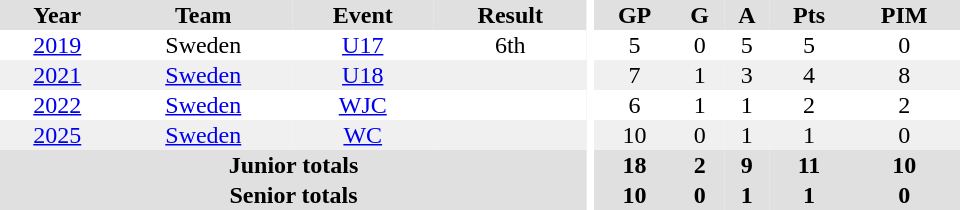<table border="0" cellpadding="1" cellspacing="0" ID="Table3" style="text-align:center; width:40em">
<tr bgcolor="#e0e0e0">
<th>Year</th>
<th>Team</th>
<th>Event</th>
<th>Result</th>
<th rowspan="99" bgcolor="#ffffff"></th>
<th>GP</th>
<th>G</th>
<th>A</th>
<th>Pts</th>
<th>PIM</th>
</tr>
<tr>
<td><a href='#'>2019</a></td>
<td>Sweden</td>
<td><a href='#'>U17</a></td>
<td>6th</td>
<td>5</td>
<td>0</td>
<td>5</td>
<td>5</td>
<td>0</td>
</tr>
<tr bgcolor="#f0f0f0">
<td><a href='#'>2021</a></td>
<td><a href='#'>Sweden</a></td>
<td><a href='#'>U18</a></td>
<td></td>
<td>7</td>
<td>1</td>
<td>3</td>
<td>4</td>
<td>8</td>
</tr>
<tr>
<td><a href='#'>2022</a></td>
<td><a href='#'>Sweden</a></td>
<td><a href='#'>WJC</a></td>
<td></td>
<td>6</td>
<td>1</td>
<td>1</td>
<td>2</td>
<td>2</td>
</tr>
<tr bgcolor="#f0f0f0">
<td><a href='#'>2025</a></td>
<td><a href='#'>Sweden</a></td>
<td><a href='#'>WC</a></td>
<td></td>
<td>10</td>
<td>0</td>
<td>1</td>
<td>1</td>
<td>0</td>
</tr>
<tr bgcolor="#e0e0e0">
<th colspan="4">Junior totals</th>
<th>18</th>
<th>2</th>
<th>9</th>
<th>11</th>
<th>10</th>
</tr>
<tr bgcolor="#e0e0e0">
<th colspan="4">Senior totals</th>
<th>10</th>
<th>0</th>
<th>1</th>
<th>1</th>
<th>0</th>
</tr>
</table>
